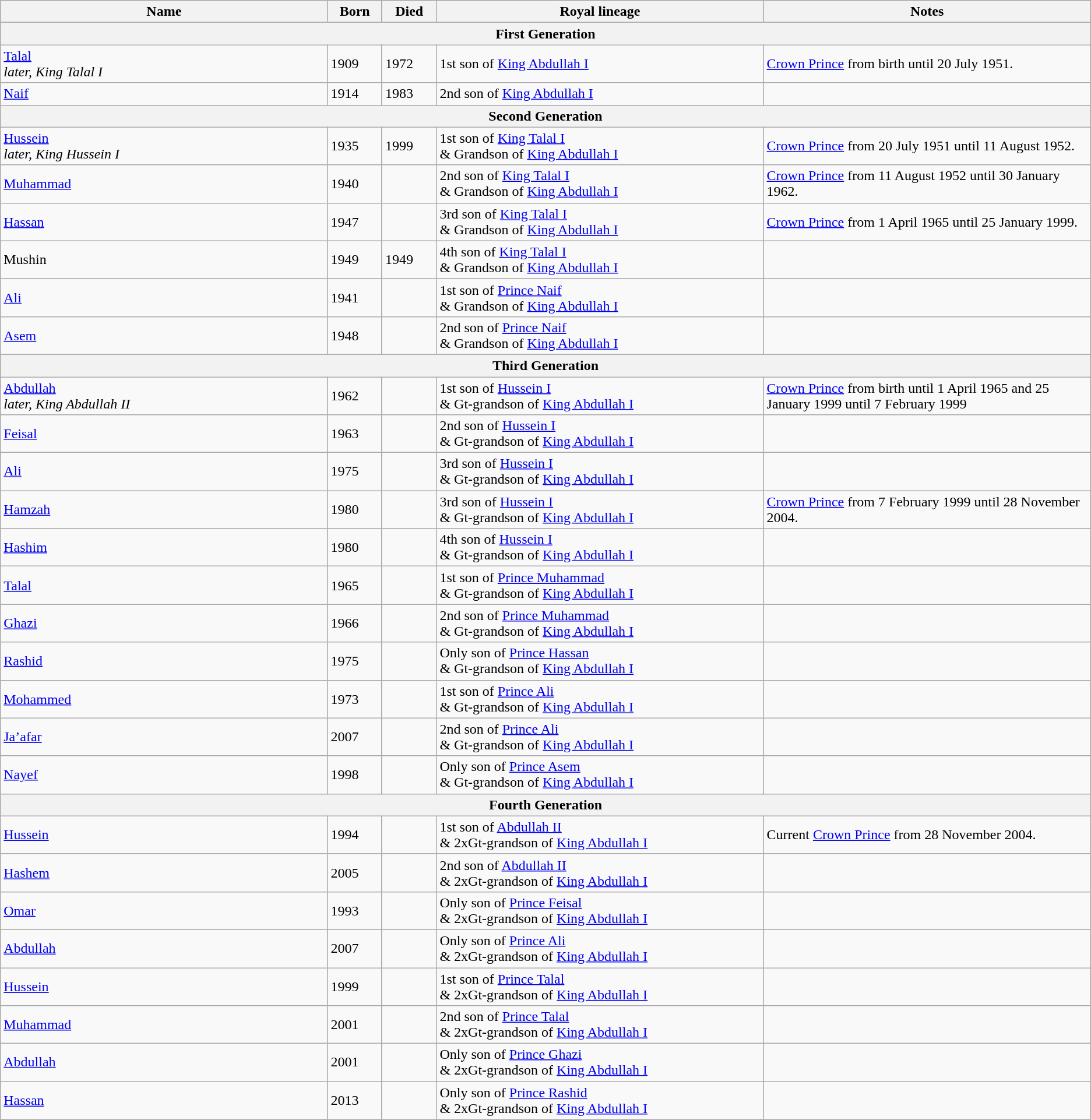<table class="wikitable sortable">
<tr>
<th style="width:30%">Name</th>
<th style="width:5%">Born</th>
<th style="width:5%">Died</th>
<th style="width:30%">Royal lineage</th>
<th style="width:30%">Notes</th>
</tr>
<tr>
<th colspan=5>First Generation</th>
</tr>
<tr>
<td><a href='#'>Talal</a><br><em>later, King Talal I</em></td>
<td>1909</td>
<td>1972</td>
<td>1st son of <a href='#'>King Abdullah I</a></td>
<td><a href='#'>Crown Prince</a> from birth until 20 July 1951.</td>
</tr>
<tr>
<td><a href='#'>Naif</a></td>
<td>1914</td>
<td>1983</td>
<td>2nd son of <a href='#'>King Abdullah I</a></td>
<td></td>
</tr>
<tr>
<th colspan=5>Second Generation</th>
</tr>
<tr>
<td><a href='#'>Hussein</a><br><em>later, King Hussein I</em></td>
<td>1935</td>
<td>1999</td>
<td>1st son of <a href='#'>King Talal I</a><br>& Grandson of <a href='#'>King Abdullah I</a></td>
<td><a href='#'>Crown Prince</a> from 20 July 1951 until 11 August 1952.</td>
</tr>
<tr>
<td><a href='#'>Muhammad</a></td>
<td>1940</td>
<td></td>
<td>2nd son of <a href='#'>King Talal I</a><br>& Grandson of <a href='#'>King Abdullah I</a></td>
<td><a href='#'>Crown Prince</a> from 11 August 1952 until 30 January 1962.</td>
</tr>
<tr>
<td><a href='#'>Hassan</a></td>
<td>1947</td>
<td></td>
<td>3rd son of <a href='#'>King Talal I</a><br>& Grandson of <a href='#'>King Abdullah I</a></td>
<td><a href='#'>Crown Prince</a> from 1 April 1965 until 25 January 1999.</td>
</tr>
<tr>
<td>Mushin</td>
<td>1949</td>
<td>1949</td>
<td>4th son of <a href='#'>King Talal I</a><br>& Grandson of <a href='#'>King Abdullah I</a></td>
<td></td>
</tr>
<tr>
<td><a href='#'>Ali</a></td>
<td>1941</td>
<td></td>
<td>1st son of <a href='#'>Prince Naif</a><br>& Grandson of <a href='#'>King Abdullah I</a></td>
<td></td>
</tr>
<tr>
<td><a href='#'>Asem</a></td>
<td>1948</td>
<td></td>
<td>2nd son of <a href='#'>Prince Naif</a><br>& Grandson of <a href='#'>King Abdullah I</a></td>
<td></td>
</tr>
<tr>
<th colspan=5>Third Generation</th>
</tr>
<tr>
<td><a href='#'>Abdullah</a><br><em>later, King Abdullah II</em></td>
<td>1962</td>
<td></td>
<td>1st son of <a href='#'>Hussein I</a><br>& Gt-grandson of <a href='#'>King Abdullah I</a></td>
<td><a href='#'>Crown Prince</a> from birth until 1 April 1965 and 25 January 1999 until 7 February 1999</td>
</tr>
<tr>
<td><a href='#'>Feisal</a></td>
<td>1963</td>
<td></td>
<td>2nd son of <a href='#'>Hussein I</a><br>& Gt-grandson of <a href='#'>King Abdullah I</a></td>
<td></td>
</tr>
<tr>
<td><a href='#'>Ali</a></td>
<td>1975</td>
<td></td>
<td>3rd son of <a href='#'>Hussein I</a><br>& Gt-grandson of <a href='#'>King Abdullah I</a></td>
<td></td>
</tr>
<tr>
<td><a href='#'>Hamzah</a></td>
<td>1980</td>
<td></td>
<td>3rd son of <a href='#'>Hussein I</a><br>& Gt-grandson of <a href='#'>King Abdullah I</a></td>
<td><a href='#'>Crown Prince</a> from 7 February 1999 until 28 November 2004.</td>
</tr>
<tr>
<td><a href='#'>Hashim</a></td>
<td>1980</td>
<td></td>
<td>4th son of <a href='#'>Hussein I</a><br>& Gt-grandson of <a href='#'>King Abdullah I</a></td>
<td></td>
</tr>
<tr>
<td><a href='#'>Talal</a></td>
<td>1965</td>
<td></td>
<td>1st son of <a href='#'>Prince Muhammad</a><br>& Gt-grandson of <a href='#'>King Abdullah I</a></td>
<td></td>
</tr>
<tr>
<td><a href='#'>Ghazi</a></td>
<td>1966</td>
<td></td>
<td>2nd son of <a href='#'>Prince Muhammad</a><br>& Gt-grandson of <a href='#'>King Abdullah I</a></td>
<td></td>
</tr>
<tr>
<td><a href='#'>Rashid</a></td>
<td>1975</td>
<td></td>
<td>Only son of <a href='#'>Prince Hassan</a><br>& Gt-grandson of <a href='#'>King Abdullah I</a></td>
<td></td>
</tr>
<tr>
<td><a href='#'>Mohammed</a></td>
<td>1973</td>
<td></td>
<td>1st son of <a href='#'>Prince Ali</a><br>& Gt-grandson of <a href='#'>King Abdullah I</a></td>
<td></td>
</tr>
<tr>
<td><a href='#'>Ja’afar</a></td>
<td>2007</td>
<td></td>
<td>2nd son of <a href='#'>Prince Ali</a><br>& Gt-grandson of <a href='#'>King Abdullah I</a></td>
<td></td>
</tr>
<tr>
<td><a href='#'>Nayef</a></td>
<td>1998</td>
<td></td>
<td>Only son of <a href='#'>Prince Asem</a><br>& Gt-grandson of <a href='#'>King Abdullah I</a></td>
<td></td>
</tr>
<tr>
<th colspan=5>Fourth Generation</th>
</tr>
<tr>
<td><a href='#'>Hussein</a></td>
<td>1994</td>
<td></td>
<td>1st son of <a href='#'>Abdullah II</a><br>& 2xGt-grandson of <a href='#'>King Abdullah I</a></td>
<td>Current <a href='#'>Crown Prince</a> from 28 November 2004.</td>
</tr>
<tr>
<td><a href='#'>Hashem</a></td>
<td>2005</td>
<td></td>
<td>2nd son of <a href='#'>Abdullah II</a><br>& 2xGt-grandson of <a href='#'>King Abdullah I</a></td>
<td></td>
</tr>
<tr>
<td><a href='#'>Omar</a></td>
<td>1993</td>
<td></td>
<td>Only son of <a href='#'>Prince Feisal</a><br>& 2xGt-grandson of <a href='#'>King Abdullah I</a></td>
<td></td>
</tr>
<tr>
<td><a href='#'>Abdullah</a></td>
<td>2007</td>
<td></td>
<td>Only son of <a href='#'>Prince Ali</a><br>& 2xGt-grandson of <a href='#'>King Abdullah I</a></td>
<td></td>
</tr>
<tr>
<td><a href='#'>Hussein</a></td>
<td>1999</td>
<td></td>
<td>1st son of <a href='#'>Prince Talal</a><br>& 2xGt-grandson of <a href='#'>King Abdullah I</a></td>
<td></td>
</tr>
<tr>
<td><a href='#'>Muhammad</a></td>
<td>2001</td>
<td></td>
<td>2nd son of <a href='#'>Prince Talal</a><br>& 2xGt-grandson of <a href='#'>King Abdullah I</a></td>
<td></td>
</tr>
<tr>
<td><a href='#'>Abdullah</a></td>
<td>2001</td>
<td></td>
<td>Only son of <a href='#'>Prince Ghazi</a><br>& 2xGt-grandson of <a href='#'>King Abdullah I</a></td>
<td></td>
</tr>
<tr>
<td><a href='#'>Hassan</a></td>
<td>2013</td>
<td></td>
<td>Only son of <a href='#'>Prince Rashid</a><br>& 2xGt-grandson of <a href='#'>King Abdullah I</a></td>
<td></td>
</tr>
<tr>
</tr>
</table>
